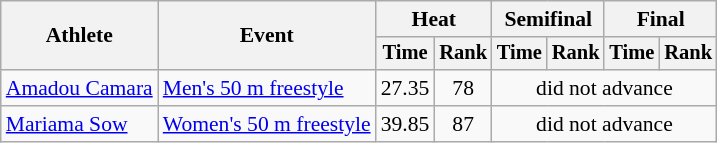<table class=wikitable style="font-size:90%">
<tr>
<th rowspan="2">Athlete</th>
<th rowspan="2">Event</th>
<th colspan="2">Heat</th>
<th colspan="2">Semifinal</th>
<th colspan="2">Final</th>
</tr>
<tr style="font-size:95%">
<th>Time</th>
<th>Rank</th>
<th>Time</th>
<th>Rank</th>
<th>Time</th>
<th>Rank</th>
</tr>
<tr align=center>
<td align=left><a href='#'>Amadou Camara</a></td>
<td align=left><a href='#'>Men's 50 m freestyle</a></td>
<td>27.35</td>
<td>78</td>
<td colspan=4>did not advance</td>
</tr>
<tr align=center>
<td align=left><a href='#'>Mariama Sow</a></td>
<td align=left><a href='#'>Women's 50 m freestyle</a></td>
<td>39.85</td>
<td>87</td>
<td colspan=4>did not advance</td>
</tr>
</table>
